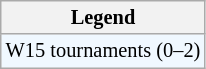<table class="wikitable" style="font-size:85%">
<tr>
<th>Legend</th>
</tr>
<tr style="background:#f0f8ff;">
<td>W15 tournaments (0–2)</td>
</tr>
</table>
